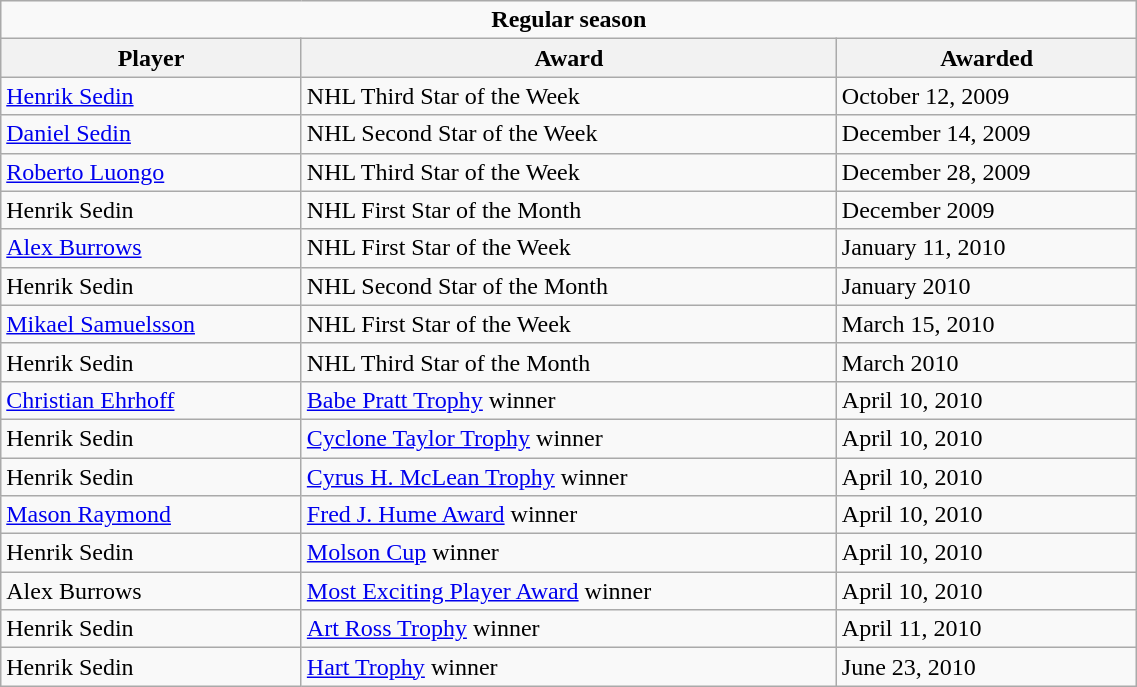<table class="wikitable" width="60%">
<tr>
<td colspan="10" align="center"><strong>Regular season</strong></td>
</tr>
<tr>
<th>Player</th>
<th>Award</th>
<th>Awarded</th>
</tr>
<tr>
<td><a href='#'>Henrik Sedin</a></td>
<td>NHL Third Star of the Week</td>
<td>October 12, 2009</td>
</tr>
<tr>
<td><a href='#'>Daniel Sedin</a></td>
<td>NHL Second Star of the Week</td>
<td>December 14, 2009</td>
</tr>
<tr>
<td><a href='#'>Roberto Luongo</a></td>
<td>NHL Third Star of the Week</td>
<td>December 28, 2009</td>
</tr>
<tr>
<td>Henrik Sedin</td>
<td>NHL First Star of the Month</td>
<td>December 2009</td>
</tr>
<tr>
<td><a href='#'>Alex Burrows</a></td>
<td>NHL First Star of the Week</td>
<td>January 11, 2010</td>
</tr>
<tr>
<td>Henrik Sedin</td>
<td>NHL Second Star of the Month</td>
<td>January 2010</td>
</tr>
<tr>
<td><a href='#'>Mikael Samuelsson</a></td>
<td>NHL First Star of the Week</td>
<td>March 15, 2010</td>
</tr>
<tr>
<td>Henrik Sedin</td>
<td>NHL Third Star of the Month</td>
<td>March 2010</td>
</tr>
<tr>
<td><a href='#'>Christian Ehrhoff</a></td>
<td><a href='#'>Babe Pratt Trophy</a> winner</td>
<td>April 10, 2010</td>
</tr>
<tr>
<td>Henrik Sedin</td>
<td><a href='#'>Cyclone Taylor Trophy</a> winner</td>
<td>April 10, 2010</td>
</tr>
<tr>
<td>Henrik Sedin</td>
<td><a href='#'>Cyrus H. McLean Trophy</a> winner</td>
<td>April 10, 2010</td>
</tr>
<tr>
<td><a href='#'>Mason Raymond</a></td>
<td><a href='#'>Fred J. Hume Award</a> winner</td>
<td>April 10, 2010</td>
</tr>
<tr>
<td>Henrik Sedin</td>
<td><a href='#'>Molson Cup</a> winner</td>
<td>April 10, 2010</td>
</tr>
<tr>
<td>Alex Burrows</td>
<td><a href='#'>Most Exciting Player Award</a> winner</td>
<td>April 10, 2010</td>
</tr>
<tr>
<td>Henrik Sedin</td>
<td><a href='#'>Art Ross Trophy</a> winner</td>
<td>April 11, 2010</td>
</tr>
<tr>
<td>Henrik Sedin</td>
<td><a href='#'>Hart Trophy</a> winner</td>
<td>June 23, 2010</td>
</tr>
</table>
